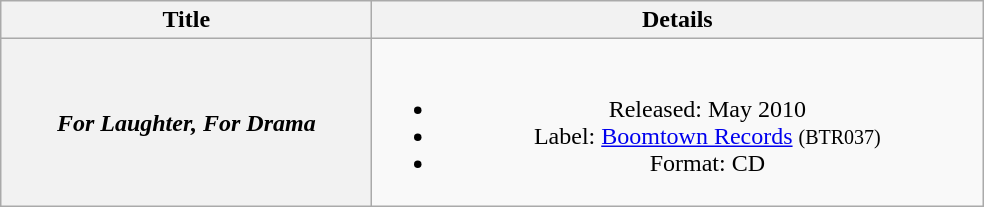<table class="wikitable plainrowheaders" style="text-align:center;" border="1">
<tr>
<th scope="col" style="width:15em;">Title</th>
<th scope="col" style="width:25em;">Details</th>
</tr>
<tr>
<th scope="row"><em>For Laughter, For Drama</em></th>
<td><br><ul><li>Released: May 2010</li><li>Label: <a href='#'>Boomtown Records</a> <small>(BTR037)</small></li><li>Format: CD</li></ul></td>
</tr>
</table>
